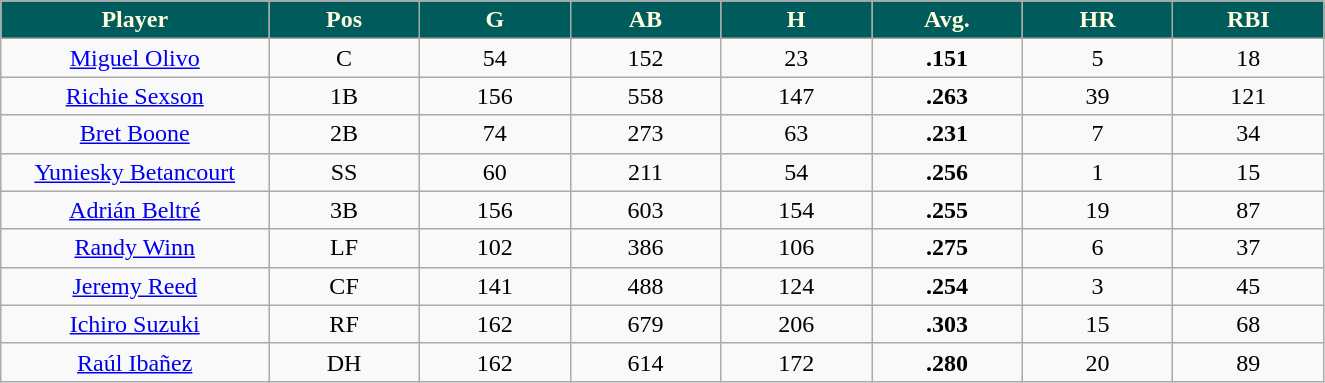<table class="wikitable sortable">
<tr>
<th style=" background:#005c5c; color:#FFFDDD;" width="16%">Player</th>
<th style=" background:#005c5c; color:#FFFDDD;" width="9%">Pos</th>
<th style=" background:#005c5c; color:#FFFDDD;" width="9%">G</th>
<th style=" background:#005c5c; color:#FFFDDD;" width="9%">AB</th>
<th style=" background:#005c5c; color:#FFFDDD;" width="9%">H</th>
<th style=" background:#005c5c; color:#FFFDDD;" width="9%">Avg.</th>
<th style=" background:#005c5c; color:#FFFDDD;" width="9%">HR</th>
<th style=" background:#005c5c; color:#FFFDDD;" width="9%">RBI</th>
</tr>
<tr align="center">
<td><a href='#'>Miguel Olivo</a></td>
<td>C</td>
<td>54</td>
<td>152</td>
<td>23</td>
<td><strong>.151</strong></td>
<td>5</td>
<td>18</td>
</tr>
<tr align=center>
<td><a href='#'>Richie Sexson</a></td>
<td>1B</td>
<td>156</td>
<td>558</td>
<td>147</td>
<td><strong>.263</strong></td>
<td>39</td>
<td>121</td>
</tr>
<tr align="center">
<td><a href='#'>Bret Boone</a></td>
<td>2B</td>
<td>74</td>
<td>273</td>
<td>63</td>
<td><strong>.231</strong></td>
<td>7</td>
<td>34</td>
</tr>
<tr align=center>
<td><a href='#'>Yuniesky Betancourt</a></td>
<td>SS</td>
<td>60</td>
<td>211</td>
<td>54</td>
<td><strong>.256</strong></td>
<td>1</td>
<td>15</td>
</tr>
<tr align=center>
<td><a href='#'>Adrián Beltré</a></td>
<td>3B</td>
<td>156</td>
<td>603</td>
<td>154</td>
<td><strong>.255</strong></td>
<td>19</td>
<td>87</td>
</tr>
<tr align="center">
<td><a href='#'>Randy Winn</a></td>
<td>LF</td>
<td>102</td>
<td>386</td>
<td>106</td>
<td><strong>.275</strong></td>
<td>6</td>
<td>37</td>
</tr>
<tr align=center>
<td><a href='#'>Jeremy Reed</a></td>
<td>CF</td>
<td>141</td>
<td>488</td>
<td>124</td>
<td><strong>.254</strong></td>
<td>3</td>
<td>45</td>
</tr>
<tr align=center>
<td><a href='#'>Ichiro Suzuki</a></td>
<td>RF</td>
<td>162</td>
<td>679</td>
<td>206</td>
<td><strong>.303</strong></td>
<td>15</td>
<td>68</td>
</tr>
<tr align=center>
<td><a href='#'>Raúl Ibañez</a></td>
<td>DH</td>
<td>162</td>
<td>614</td>
<td>172</td>
<td><strong>.280</strong></td>
<td>20</td>
<td>89</td>
</tr>
</table>
